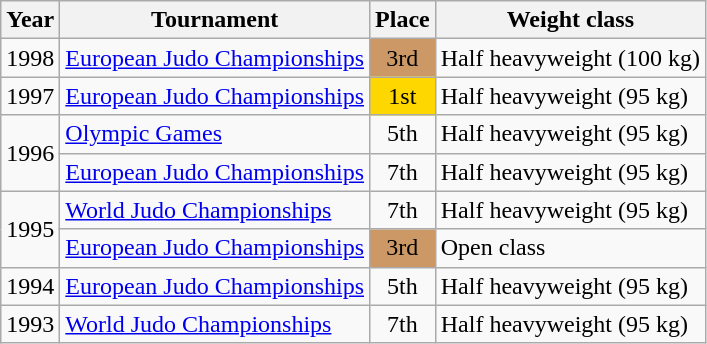<table class=wikitable>
<tr>
<th>Year</th>
<th>Tournament</th>
<th>Place</th>
<th>Weight class</th>
</tr>
<tr>
<td>1998</td>
<td><a href='#'>European Judo Championships</a></td>
<td bgcolor="cc9966" align="center">3rd</td>
<td>Half heavyweight (100 kg)</td>
</tr>
<tr>
<td>1997</td>
<td><a href='#'>European Judo Championships</a></td>
<td bgcolor="gold" align="center">1st</td>
<td>Half heavyweight (95 kg)</td>
</tr>
<tr>
<td rowspan=2>1996</td>
<td><a href='#'>Olympic Games</a></td>
<td align="center">5th</td>
<td>Half heavyweight (95 kg)</td>
</tr>
<tr>
<td><a href='#'>European Judo Championships</a></td>
<td align="center">7th</td>
<td>Half heavyweight (95 kg)</td>
</tr>
<tr>
<td rowspan=2>1995</td>
<td><a href='#'>World Judo Championships</a></td>
<td align="center">7th</td>
<td>Half heavyweight (95 kg)</td>
</tr>
<tr>
<td><a href='#'>European Judo Championships</a></td>
<td bgcolor="cc9966" align="center">3rd</td>
<td>Open class</td>
</tr>
<tr>
<td>1994</td>
<td><a href='#'>European Judo Championships</a></td>
<td align="center">5th</td>
<td>Half heavyweight (95 kg)</td>
</tr>
<tr>
<td>1993</td>
<td><a href='#'>World Judo Championships</a></td>
<td align="center">7th</td>
<td>Half heavyweight (95 kg)</td>
</tr>
</table>
